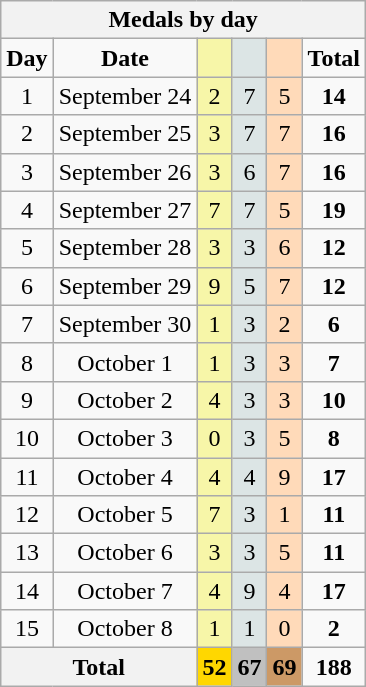<table class=wikitable style="text-align:center">
<tr>
<th colspan=7>Medals by day</th>
</tr>
<tr>
<td><strong>Day</strong></td>
<td><strong>Date</strong></td>
<td style="background:#F7F6A8"></td>
<td style="background:#DCE5E5"></td>
<td style="background:#FFDAB9"></td>
<td><strong>Total</strong></td>
</tr>
<tr>
<td>1</td>
<td>September 24</td>
<td style="background:#F7F6A8">2</td>
<td style="background:#DCE5E5">7</td>
<td style="background:#FFDAB9">5</td>
<td><strong>14</strong></td>
</tr>
<tr>
<td>2</td>
<td>September 25</td>
<td style="background:#F7F6A8">3</td>
<td style="background:#DCE5E5">7</td>
<td style="background:#FFDAB9">7</td>
<td><strong>16</strong></td>
</tr>
<tr>
<td>3</td>
<td>September 26</td>
<td style="background:#F7F6A8">3</td>
<td style="background:#DCE5E5">6</td>
<td style="background:#FFDAB9">7</td>
<td><strong>16</strong></td>
</tr>
<tr>
<td>4</td>
<td>September 27</td>
<td style="background:#F7F6A8">7</td>
<td style="background:#DCE5E5">7</td>
<td style="background:#FFDAB9">5</td>
<td><strong>19</strong></td>
</tr>
<tr>
<td>5</td>
<td>September 28</td>
<td style="background:#F7F6A8">3</td>
<td style="background:#DCE5E5">3</td>
<td style="background:#FFDAB9">6</td>
<td><strong>12</strong></td>
</tr>
<tr>
<td>6</td>
<td>September 29</td>
<td style="background:#F7F6A8">9</td>
<td style="background:#DCE5E5">5</td>
<td style="background:#FFDAB9">7</td>
<td><strong>12</strong></td>
</tr>
<tr>
<td>7</td>
<td>September 30</td>
<td style="background:#F7F6A8">1</td>
<td style="background:#DCE5E5">3</td>
<td style="background:#FFDAB9">2</td>
<td><strong>6</strong></td>
</tr>
<tr>
<td>8</td>
<td>October 1</td>
<td style="background:#F7F6A8">1</td>
<td style="background:#DCE5E5">3</td>
<td style="background:#FFDAB9">3</td>
<td><strong>7</strong></td>
</tr>
<tr>
<td>9</td>
<td>October 2</td>
<td style="background:#F7F6A8">4</td>
<td style="background:#DCE5E5">3</td>
<td style="background:#FFDAB9">3</td>
<td><strong>10</strong></td>
</tr>
<tr>
<td>10</td>
<td>October 3</td>
<td style="background:#F7F6A8">0</td>
<td style="background:#DCE5E5">3</td>
<td style="background:#FFDAB9">5</td>
<td><strong>8</strong></td>
</tr>
<tr>
<td>11</td>
<td>October 4</td>
<td style="background:#F7F6A8">4</td>
<td style="background:#DCE5E5">4</td>
<td style="background:#FFDAB9">9</td>
<td><strong>17</strong></td>
</tr>
<tr>
<td>12</td>
<td>October 5</td>
<td style="background:#F7F6A8">7</td>
<td style="background:#DCE5E5">3</td>
<td style="background:#FFDAB9">1</td>
<td><strong>11</strong></td>
</tr>
<tr>
<td>13</td>
<td>October 6</td>
<td style="background:#F7F6A8">3</td>
<td style="background:#DCE5E5">3</td>
<td style="background:#FFDAB9">5</td>
<td><strong>11</strong></td>
</tr>
<tr>
<td>14</td>
<td>October 7</td>
<td style="background:#F7F6A8">4</td>
<td style="background:#DCE5E5">9</td>
<td style="background:#FFDAB9">4</td>
<td><strong>17</strong></td>
</tr>
<tr>
<td>15</td>
<td>October 8</td>
<td style="background:#F7F6A8">1</td>
<td style="background:#DCE5E5">1</td>
<td style="background:#FFDAB9">0</td>
<td><strong>2</strong></td>
</tr>
<tr>
<th colspan="2">Total</th>
<td style="background:gold;"><strong>52</strong></td>
<td style="background:silver;"><strong>67</strong></td>
<td style="background:#c96;"><strong>69</strong></td>
<td><strong>188</strong></td>
</tr>
</table>
